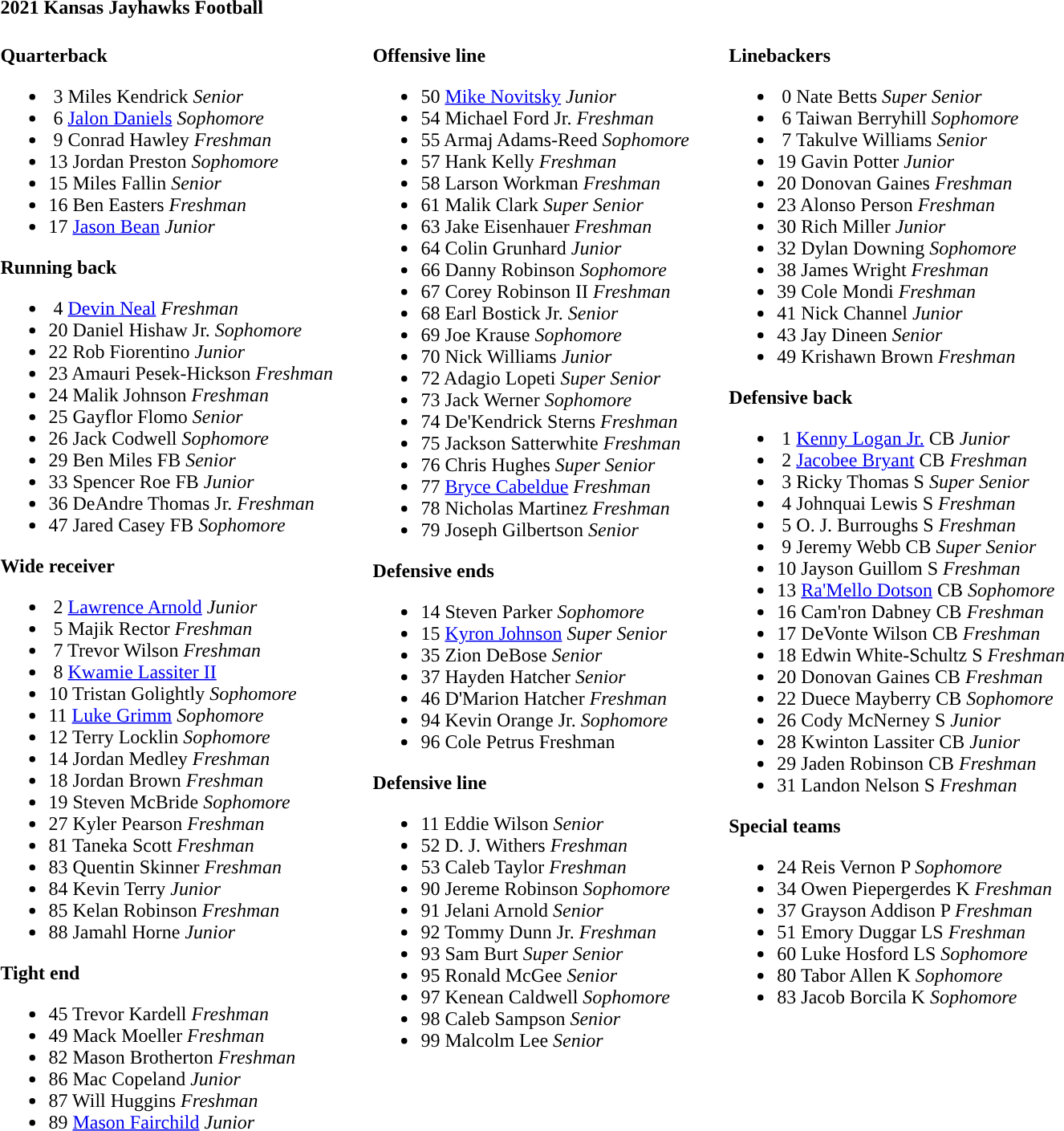<table class="toccolours" style="text-align: left;">
<tr>
<td colspan=11><strong>2021 Kansas Jayhawks Football</strong></td>
</tr>
<tr>
<td valign="top"><br><strong>Quarterback</strong><ul><li> 3 Miles Kendrick	<em> Senior</em></li><li> 6 <a href='#'>Jalon Daniels</a> <em>Sophomore</em></li><li> 9 Conrad Hawley <em>Freshman</em></li><li>13 Jordan Preston <em> Sophomore</em></li><li>15 Miles Fallin <em>Senior</em></li><li>16 Ben Easters <em>Freshman</em></li><li>17 <a href='#'>Jason Bean</a> <em> Junior</em></li></ul><strong>Running back</strong><ul><li> 4 <a href='#'>Devin Neal</a> <em>Freshman</em></li><li>20 Daniel Hishaw Jr. <em>Sophomore</em></li><li>22 Rob Fiorentino <em>Junior</em></li><li>23 Amauri Pesek-Hickson <em> Freshman</em></li><li>24 Malik Johnson <em> Freshman</em></li><li>25 Gayflor Flomo <em>Senior</em></li><li>26 Jack Codwell <em>Sophomore</em></li><li>29 Ben Miles FB <em> Senior</em></li><li>33 Spencer Roe	FB <em> Junior</em></li><li>36 DeAndre Thomas Jr. <em>Freshman</em></li><li>47 Jared Casey FB <em>Sophomore</em></li></ul><strong>Wide receiver</strong><ul><li> 2 <a href='#'>Lawrence Arnold</a> <em>Junior</em></li><li> 5 Majik Rector <em>Freshman</em></li><li> 7 Trevor Wilson <em> Freshman</em></li><li> 8 <a href='#'>Kwamie Lassiter II</a> <em></em></li><li>10 Tristan Golightly <em>Sophomore</em></li><li>11 <a href='#'>Luke Grimm</a> <em>Sophomore</em></li><li>12 Terry Locklin <em> Sophomore</em></li><li>14 Jordan Medley <em> Freshman</em></li><li>18 Jordan Brown <em> Freshman</em></li><li>19 Steven McBride <em>Sophomore</em></li><li>27 Kyler Pearson <em> Freshman</em></li><li>81 Taneka Scott <em>Freshman</em></li><li>83 Quentin Skinner <em> Freshman</em></li><li>84 Kevin Terry <em>Junior</em></li><li>85 Kelan Robinson <em>Freshman</em></li><li>88 Jamahl Horne <em>Junior</em></li></ul><strong>Tight end</strong><ul><li>45 Trevor Kardell <em> Freshman</em></li><li>49 Mack Moeller <em>Freshman</em></li><li>82 Mason Brotherton <em>Freshman</em></li><li>86 Mac Copeland <em> Junior</em></li><li>87 Will Huggins <em> Freshman</em></li><li>89 <a href='#'>Mason Fairchild</a> <em>Junior</em></li></ul></td>
<td width="25"> </td>
<td valign="top"><br><strong>Offensive line</strong><ul><li>50 <a href='#'>Mike Novitsky</a> <em> Junior</em></li><li>54 Michael Ford Jr. <em> Freshman</em></li><li>55 Armaj Adams-Reed <em>Sophomore</em></li><li>57 Hank Kelly <em>Freshman</em></li><li>58 Larson Workman <em>Freshman</em></li><li>61 Malik Clark <em>Super Senior</em></li><li>63 Jake Eisenhauer <em>Freshman</em></li><li>64 Colin Grunhard <em> Junior</em></li><li>66 Danny Robinson <em>Sophomore</em></li><li>67 Corey Robinson II <em>Freshman</em></li><li>68 Earl Bostick Jr. <em> Senior</em></li><li>69 Joe Krause <em> Sophomore</em></li><li>70 Nick Williams <em> Junior</em></li><li>72 Adagio Lopeti <em>Super Senior</em></li><li>73 Jack Werner <em> Sophomore</em></li><li>74 De'Kendrick Sterns <em>Freshman</em></li><li>75 Jackson Satterwhite	<em> Freshman</em></li><li>76 Chris Hughes <em>Super Senior</em></li><li>77 <a href='#'>Bryce Cabeldue</a> <em> Freshman</em></li><li>78 Nicholas Martinez <em> Freshman</em></li><li>79 Joseph Gilbertson <em>Senior</em></li></ul><strong>Defensive ends</strong><ul><li>14 Steven Parker <em> Sophomore</em></li><li>15 <a href='#'>Kyron Johnson</a> <em>Super Senior</em></li><li>35 Zion DeBose <em> Senior</em></li><li>37 Hayden Hatcher <em>Senior</em></li><li>46 D'Marion Hatcher <em>Freshman</em></li><li>94 Kevin Orange Jr. <em> Sophomore</em></li><li>96 Cole Petrus Freshman</li></ul><strong>Defensive line</strong><ul><li>11 Eddie Wilson <em>Senior</em></li><li>52 D. J. Withers <em>Freshman</em></li><li>53 Caleb Taylor <em> Freshman</em></li><li>90 Jereme Robinson <em>Sophomore</em></li><li>91 Jelani Arnold <em>Senior</em></li><li>92 Tommy Dunn Jr. <em>Freshman</em></li><li>93 Sam Burt <em>Super Senior</em></li><li>95 Ronald McGee <em>Senior</em></li><li>97 Kenean Caldwell <em>Sophomore</em></li><li>98 Caleb Sampson <em>Senior</em></li><li>99 Malcolm Lee <em>Senior</em></li></ul></td>
<td width="25"> </td>
<td valign="top"><br><strong>Linebackers</strong><ul><li> 0 Nate Betts <em>Super Senior</em></li><li> 6 Taiwan Berryhill <em>Sophomore</em></li><li> 7 Takulve Williams <em> Senior</em></li><li>19 Gavin Potter <em>Junior</em></li><li>20 Donovan Gaines <em> Freshman</em></li><li>23 Alonso Person <em> Freshman</em></li><li>30 Rich Miller <em>Junior</em></li><li>32 Dylan Downing <em> Sophomore</em></li><li>38 James Wright <em>Freshman</em></li><li>39 Cole Mondi <em>Freshman</em></li><li>41 Nick Channel <em> Junior</em></li><li>43 Jay Dineen <em> Senior</em></li><li>49 Krishawn Brown <em> Freshman</em></li></ul><strong>Defensive back</strong><ul><li> 1 <a href='#'>Kenny Logan Jr.</a> CB <em>Junior</em></li><li> 2 <a href='#'>Jacobee Bryant</a> CB <em>Freshman</em></li><li> 3 Ricky Thomas S <em>Super Senior</em></li><li> 4 Johnquai Lewis S <em> Freshman</em></li><li> 5 O. J. Burroughs S <em>Freshman</em></li><li> 9 Jeremy Webb CB <em>Super Senior</em></li><li>10 Jayson Guillom S <em>Freshman</em></li><li>13 <a href='#'>Ra'Mello Dotson</a> CB <em>Sophomore</em></li><li>16 Cam'ron Dabney CB <em>Freshman</em></li><li>17 DeVonte Wilson CB <em>Freshman</em></li><li>18 Edwin White-Schultz S <em>Freshman</em></li><li>20 Donovan Gaines CB <em> Freshman</em></li><li>22 Duece Mayberry CB <em>Sophomore</em></li><li>26 Cody McNerney S <em>Junior</em></li><li>28 Kwinton Lassiter CB <em>Junior</em></li><li>29 Jaden Robinson CB <em>Freshman</em></li><li>31 Landon Nelson S <em>Freshman</em></li></ul><strong>Special teams</strong><ul><li>24 Reis Vernon P <em>Sophomore</em></li><li>34 Owen Piepergerdes K <em>Freshman</em></li><li>37 Grayson Addison P <em>Freshman</em></li><li>51 Emory Duggar LS <em> Freshman</em></li><li>60 Luke Hosford LS <em> Sophomore</em></li><li>80 Tabor Allen K <em>Sophomore</em></li><li>83 Jacob Borcila K <em> Sophomore</em></li></ul></td>
</tr>
</table>
